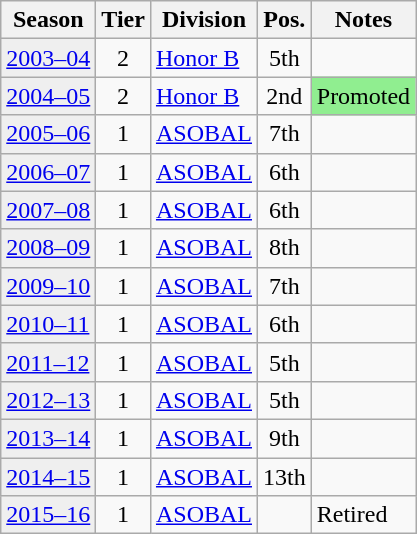<table class="wikitable">
<tr>
<th>Season</th>
<th>Tier</th>
<th>Division</th>
<th>Pos.</th>
<th>Notes</th>
</tr>
<tr>
<td style="background:#efefef;"><a href='#'>2003–04</a></td>
<td style="text-align:center;">2</td>
<td><a href='#'>Honor B</a></td>
<td style="text-align:center;">5th</td>
<td></td>
</tr>
<tr>
<td style="background:#efefef;"><a href='#'>2004–05</a></td>
<td style="text-align:center;">2</td>
<td><a href='#'>Honor B</a></td>
<td style="text-align:center;">2nd</td>
<td style="background:#90EE90">Promoted</td>
</tr>
<tr>
<td style="background:#efefef;"><a href='#'>2005–06</a></td>
<td style="text-align:center;">1</td>
<td><a href='#'>ASOBAL</a></td>
<td style="text-align:center;">7th</td>
<td></td>
</tr>
<tr>
<td style="background:#efefef;"><a href='#'>2006–07</a></td>
<td style="text-align:center;">1</td>
<td><a href='#'>ASOBAL</a></td>
<td style="text-align:center;">6th</td>
<td></td>
</tr>
<tr>
<td style="background:#efefef;"><a href='#'>2007–08</a></td>
<td style="text-align:center;">1</td>
<td><a href='#'>ASOBAL</a></td>
<td style="text-align:center;">6th</td>
<td></td>
</tr>
<tr>
<td style="background:#efefef;"><a href='#'>2008–09</a></td>
<td style="text-align:center;">1</td>
<td><a href='#'>ASOBAL</a></td>
<td style="text-align:center;">8th</td>
<td></td>
</tr>
<tr>
<td style="background:#efefef;"><a href='#'>2009–10</a></td>
<td style="text-align:center;">1</td>
<td><a href='#'>ASOBAL</a></td>
<td style="text-align:center;">7th</td>
<td></td>
</tr>
<tr>
<td style="background:#efefef;"><a href='#'>2010–11</a></td>
<td style="text-align:center;">1</td>
<td><a href='#'>ASOBAL</a></td>
<td style="text-align:center;">6th</td>
<td></td>
</tr>
<tr>
<td style="background:#efefef;"><a href='#'>2011–12</a></td>
<td style="text-align:center;">1</td>
<td><a href='#'>ASOBAL</a></td>
<td style="text-align:center;">5th</td>
<td></td>
</tr>
<tr>
<td style="background:#efefef;"><a href='#'>2012–13</a></td>
<td style="text-align:center;">1</td>
<td><a href='#'>ASOBAL</a></td>
<td style="text-align:center;">5th</td>
<td></td>
</tr>
<tr>
<td style="background:#efefef;"><a href='#'>2013–14</a></td>
<td style="text-align:center;">1</td>
<td><a href='#'>ASOBAL</a></td>
<td style="text-align:center;">9th</td>
<td></td>
</tr>
<tr>
<td style="background:#efefef;"><a href='#'>2014–15</a></td>
<td style="text-align:center;">1</td>
<td><a href='#'>ASOBAL</a></td>
<td style="text-align:center;">13th</td>
<td></td>
</tr>
<tr>
<td style="background:#efefef;"><a href='#'>2015–16</a></td>
<td style="text-align:center;">1</td>
<td><a href='#'>ASOBAL</a></td>
<td style="text-align:center;"></td>
<td>Retired</td>
</tr>
</table>
